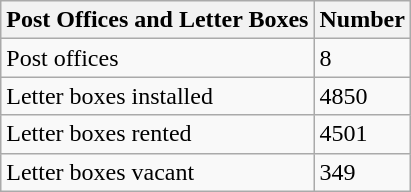<table class="wikitable">
<tr>
<th>Post Offices and Letter Boxes</th>
<th>Number</th>
</tr>
<tr>
<td>Post offices</td>
<td>8</td>
</tr>
<tr>
<td>Letter boxes installed</td>
<td>4850</td>
</tr>
<tr>
<td>Letter boxes rented</td>
<td>4501</td>
</tr>
<tr>
<td>Letter boxes vacant</td>
<td>349</td>
</tr>
</table>
